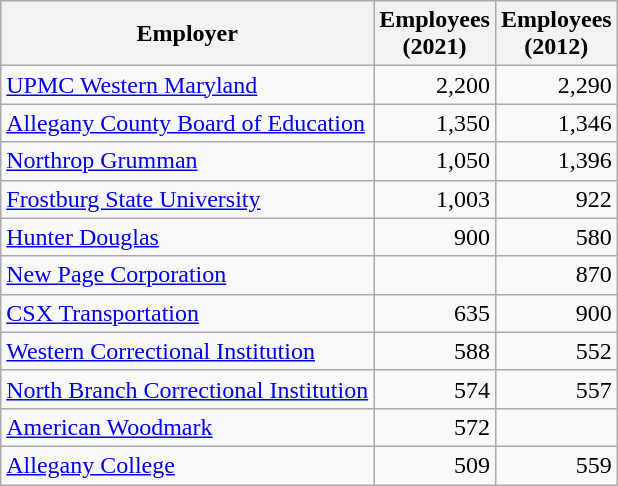<table class="wikitable">
<tr>
<th>Employer</th>
<th>Employees<br> (2021)</th>
<th>Employees<br> (2012)</th>
</tr>
<tr>
<td><a href='#'>UPMC Western Maryland</a></td>
<td align=right>2,200</td>
<td align=right>2,290</td>
</tr>
<tr>
<td><a href='#'>Allegany County Board of Education</a></td>
<td align=right>1,350</td>
<td align=right>1,346</td>
</tr>
<tr>
<td><a href='#'>Northrop Grumman</a></td>
<td align=right>1,050</td>
<td align=right>1,396</td>
</tr>
<tr>
<td><a href='#'>Frostburg State University</a></td>
<td align=right>1,003</td>
<td align=right>922</td>
</tr>
<tr>
<td><a href='#'>Hunter Douglas</a></td>
<td align=right>900</td>
<td align=right>580</td>
</tr>
<tr>
<td><a href='#'>New Page Corporation</a></td>
<td align=right></td>
<td align=right>870</td>
</tr>
<tr>
<td><a href='#'>CSX Transportation</a></td>
<td align=right>635</td>
<td align=right>900</td>
</tr>
<tr>
<td><a href='#'>Western Correctional Institution</a></td>
<td align=right>588</td>
<td align=right>552</td>
</tr>
<tr>
<td><a href='#'>North Branch Correctional Institution</a></td>
<td align=right>574</td>
<td align=right>557</td>
</tr>
<tr>
<td><a href='#'>American Woodmark</a></td>
<td align=right>572</td>
<td align=right></td>
</tr>
<tr>
<td><a href='#'>Allegany College</a></td>
<td align=right>509</td>
<td align=right>559</td>
</tr>
</table>
